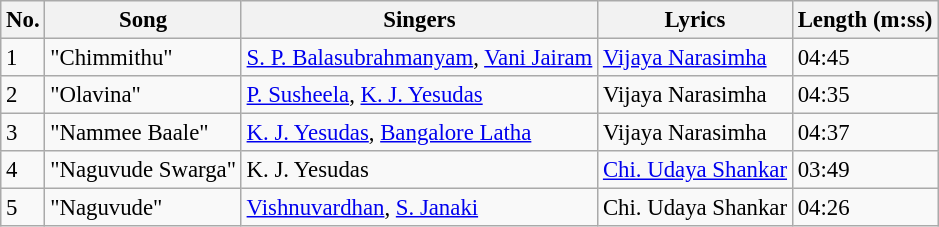<table class="wikitable" style="font-size:95%;">
<tr>
<th>No.</th>
<th>Song</th>
<th>Singers</th>
<th>Lyrics</th>
<th>Length (m:ss)</th>
</tr>
<tr>
<td>1</td>
<td>"Chimmithu"</td>
<td><a href='#'>S. P. Balasubrahmanyam</a>, <a href='#'>Vani Jairam</a></td>
<td><a href='#'>Vijaya Narasimha</a></td>
<td>04:45</td>
</tr>
<tr>
<td>2</td>
<td>"Olavina"</td>
<td><a href='#'>P. Susheela</a>, <a href='#'>K. J. Yesudas</a></td>
<td>Vijaya Narasimha</td>
<td>04:35</td>
</tr>
<tr>
<td>3</td>
<td>"Nammee Baale"</td>
<td><a href='#'>K. J. Yesudas</a>, <a href='#'>Bangalore Latha</a></td>
<td>Vijaya Narasimha</td>
<td>04:37</td>
</tr>
<tr>
<td>4</td>
<td>"Naguvude Swarga"</td>
<td>K. J. Yesudas</td>
<td><a href='#'>Chi. Udaya Shankar</a></td>
<td>03:49</td>
</tr>
<tr>
<td>5</td>
<td>"Naguvude"</td>
<td><a href='#'>Vishnuvardhan</a>, <a href='#'>S. Janaki</a></td>
<td>Chi. Udaya Shankar</td>
<td>04:26</td>
</tr>
</table>
